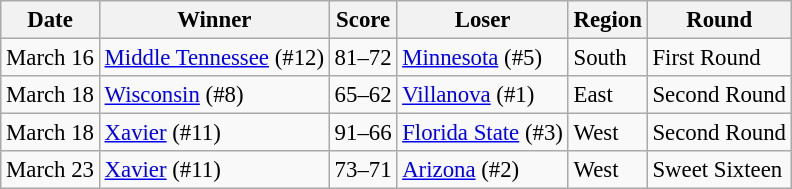<table class="wikitable" style="font-size:95%;">
<tr>
<th>Date</th>
<th>Winner</th>
<th>Score</th>
<th>Loser</th>
<th>Region</th>
<th>Round</th>
</tr>
<tr>
<td>March 16</td>
<td><a href='#'>Middle Tennessee</a> (#12)</td>
<td>81–72</td>
<td><a href='#'>Minnesota</a> (#5)</td>
<td>South</td>
<td>First Round</td>
</tr>
<tr>
<td>March 18</td>
<td><a href='#'>Wisconsin</a> (#8)</td>
<td>65–62</td>
<td><a href='#'>Villanova</a> (#1)</td>
<td>East</td>
<td>Second Round</td>
</tr>
<tr>
<td>March 18</td>
<td><a href='#'>Xavier</a> (#11)</td>
<td>91–66</td>
<td><a href='#'>Florida State</a> (#3)</td>
<td>West</td>
<td>Second Round</td>
</tr>
<tr>
<td>March 23</td>
<td><a href='#'>Xavier</a> (#11)</td>
<td>73–71</td>
<td><a href='#'>Arizona</a> (#2)</td>
<td>West</td>
<td>Sweet Sixteen</td>
</tr>
</table>
